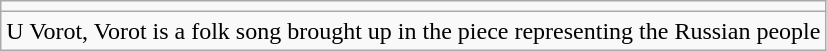<table class="wikitable">
<tr>
<td></td>
</tr>
<tr>
<td>U Vorot, Vorot is a folk song brought up in the piece representing the Russian people</td>
</tr>
</table>
